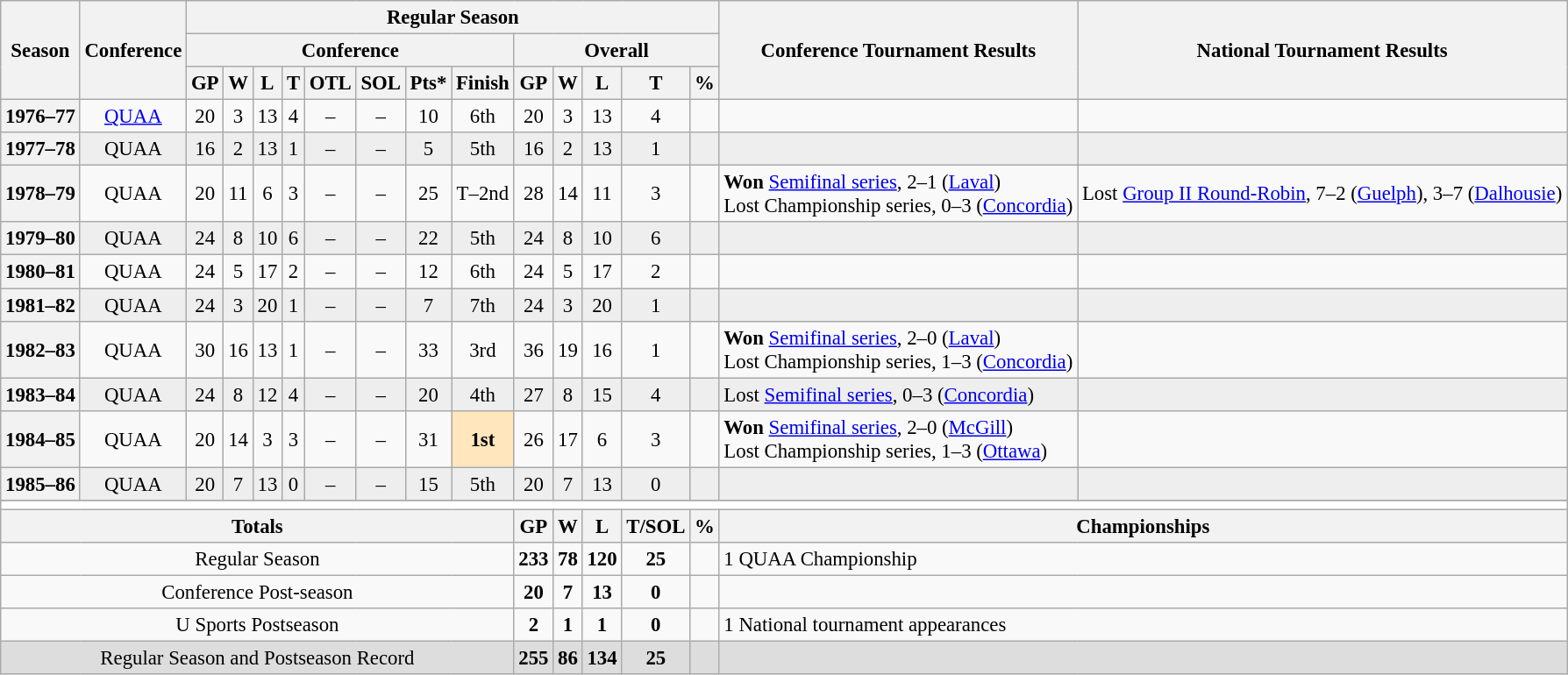<table class="wikitable" style="text-align: center; font-size: 95%">
<tr>
<th rowspan="3">Season</th>
<th rowspan="3">Conference</th>
<th colspan="13">Regular Season</th>
<th rowspan="3">Conference Tournament Results</th>
<th rowspan="3">National Tournament Results</th>
</tr>
<tr>
<th colspan="8">Conference</th>
<th colspan="5">Overall</th>
</tr>
<tr>
<th>GP</th>
<th>W</th>
<th>L</th>
<th>T</th>
<th>OTL</th>
<th>SOL</th>
<th>Pts*</th>
<th>Finish</th>
<th>GP</th>
<th>W</th>
<th>L</th>
<th>T</th>
<th>%</th>
</tr>
<tr>
<th>1976–77</th>
<td><a href='#'>QUAA</a></td>
<td>20</td>
<td>3</td>
<td>13</td>
<td>4</td>
<td>–</td>
<td>–</td>
<td>10</td>
<td>6th</td>
<td>20</td>
<td>3</td>
<td>13</td>
<td>4</td>
<td></td>
<td align="left"></td>
<td align="left"></td>
</tr>
<tr bgcolor=eeeeee>
<th>1977–78</th>
<td>QUAA</td>
<td>16</td>
<td>2</td>
<td>13</td>
<td>1</td>
<td>–</td>
<td>–</td>
<td>5</td>
<td>5th</td>
<td>16</td>
<td>2</td>
<td>13</td>
<td>1</td>
<td></td>
<td align="left"></td>
<td align="left"></td>
</tr>
<tr>
<th>1978–79</th>
<td>QUAA</td>
<td>20</td>
<td>11</td>
<td>6</td>
<td>3</td>
<td>–</td>
<td>–</td>
<td>25</td>
<td>T–2nd</td>
<td>28</td>
<td>14</td>
<td>11</td>
<td>3</td>
<td></td>
<td align="left"><strong>Won</strong> <a href='#'>Semifinal series</a>, 2–1 (<a href='#'>Laval</a>)<br>Lost Championship series, 0–3 (<a href='#'>Concordia</a>)</td>
<td align="left">Lost <a href='#'>Group II Round-Robin</a>, 7–2 (<a href='#'>Guelph</a>), 3–7 (<a href='#'>Dalhousie</a>)</td>
</tr>
<tr bgcolor=eeeeee>
<th>1979–80</th>
<td>QUAA</td>
<td>24</td>
<td>8</td>
<td>10</td>
<td>6</td>
<td>–</td>
<td>–</td>
<td>22</td>
<td>5th</td>
<td>24</td>
<td>8</td>
<td>10</td>
<td>6</td>
<td></td>
<td align="left"></td>
<td align="left"></td>
</tr>
<tr>
<th>1980–81</th>
<td>QUAA</td>
<td>24</td>
<td>5</td>
<td>17</td>
<td>2</td>
<td>–</td>
<td>–</td>
<td>12</td>
<td>6th</td>
<td>24</td>
<td>5</td>
<td>17</td>
<td>2</td>
<td></td>
<td align="left"></td>
<td align="left"></td>
</tr>
<tr bgcolor=eeeeee>
<th>1981–82</th>
<td>QUAA</td>
<td>24</td>
<td>3</td>
<td>20</td>
<td>1</td>
<td>–</td>
<td>–</td>
<td>7</td>
<td>7th</td>
<td>24</td>
<td>3</td>
<td>20</td>
<td>1</td>
<td></td>
<td align="left"></td>
<td align="left"></td>
</tr>
<tr>
<th>1982–83</th>
<td>QUAA</td>
<td>30</td>
<td>16</td>
<td>13</td>
<td>1</td>
<td>–</td>
<td>–</td>
<td>33</td>
<td>3rd</td>
<td>36</td>
<td>19</td>
<td>16</td>
<td>1</td>
<td></td>
<td align="left"><strong>Won</strong> <a href='#'>Semifinal series</a>, 2–0 (<a href='#'>Laval</a>)<br>Lost Championship series, 1–3 (<a href='#'>Concordia</a>)</td>
<td align="left"></td>
</tr>
<tr bgcolor=eeeeee>
<th>1983–84</th>
<td>QUAA</td>
<td>24</td>
<td>8</td>
<td>12</td>
<td>4</td>
<td>–</td>
<td>–</td>
<td>20</td>
<td>4th</td>
<td>27</td>
<td>8</td>
<td>15</td>
<td>4</td>
<td></td>
<td align="left">Lost <a href='#'>Semifinal series</a>, 0–3 (<a href='#'>Concordia</a>)</td>
<td align="left"></td>
</tr>
<tr>
<th>1984–85</th>
<td>QUAA</td>
<td>20</td>
<td>14</td>
<td>3</td>
<td>3</td>
<td>–</td>
<td>–</td>
<td>31</td>
<td style="background: #FFE6BD;"><strong>1st</strong></td>
<td>26</td>
<td>17</td>
<td>6</td>
<td>3</td>
<td></td>
<td align="left"><strong>Won</strong> <a href='#'>Semifinal series</a>, 2–0 (<a href='#'>McGill</a>)<br>Lost Championship series, 1–3 (<a href='#'>Ottawa</a>)</td>
<td align="left"></td>
</tr>
<tr bgcolor=eeeeee>
<th>1985–86</th>
<td>QUAA</td>
<td>20</td>
<td>7</td>
<td>13</td>
<td>0</td>
<td>–</td>
<td>–</td>
<td>15</td>
<td>5th</td>
<td>20</td>
<td>7</td>
<td>13</td>
<td>0</td>
<td></td>
<td align="left"></td>
<td align="left"></td>
</tr>
<tr>
</tr>
<tr ->
</tr>
<tr>
<td colspan="17" style="background:#fff;"></td>
</tr>
<tr>
<th colspan="10">Totals</th>
<th>GP</th>
<th>W</th>
<th>L</th>
<th>T/SOL</th>
<th>%</th>
<th colspan="2">Championships</th>
</tr>
<tr>
<td colspan="10">Regular Season</td>
<td><strong>233</strong></td>
<td><strong>78</strong></td>
<td><strong>120</strong></td>
<td><strong>25</strong></td>
<td><strong></strong></td>
<td colspan="2" align="left">1 QUAA Championship</td>
</tr>
<tr>
<td colspan="10">Conference Post-season</td>
<td><strong>20</strong></td>
<td><strong>7</strong></td>
<td><strong>13</strong></td>
<td><strong>0</strong></td>
<td><strong></strong></td>
<td colspan="2" align="left"></td>
</tr>
<tr>
<td colspan="10">U Sports Postseason</td>
<td><strong>2</strong></td>
<td><strong>1</strong></td>
<td><strong>1</strong></td>
<td><strong>0</strong></td>
<td><strong></strong></td>
<td colspan="2" align="left">1 National tournament appearances</td>
</tr>
<tr bgcolor=dddddd>
<td colspan="10">Regular Season and Postseason Record</td>
<td><strong>255</strong></td>
<td><strong>86</strong></td>
<td><strong>134</strong></td>
<td><strong>25</strong></td>
<td><strong></strong></td>
<td colspan="2" align="left"></td>
</tr>
</table>
